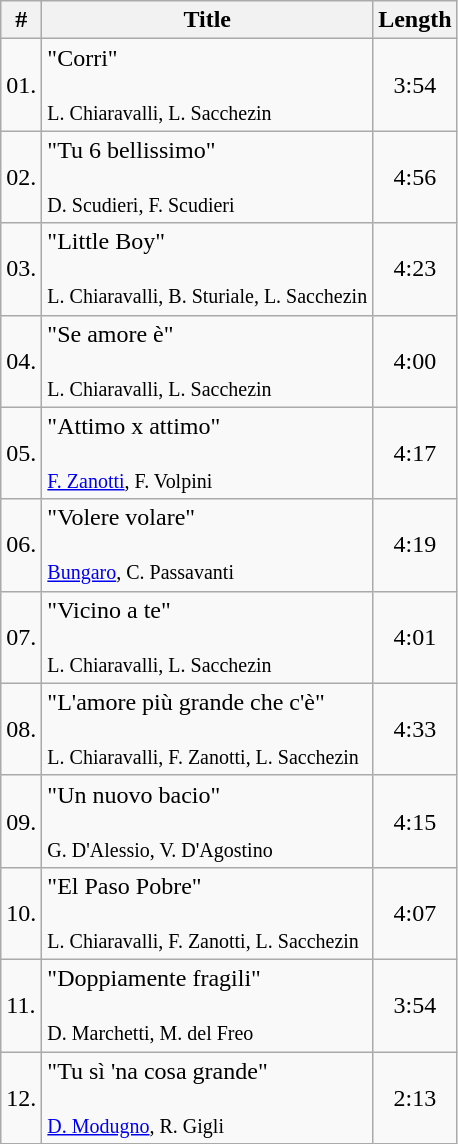<table class="wikitable">
<tr>
<th>#</th>
<th>Title</th>
<th>Length</th>
</tr>
<tr>
<td>01.</td>
<td align="left">"Corri"<br><br><small>L. Chiaravalli, L. Sacchezin</small></td>
<td align="center">3:54</td>
</tr>
<tr>
<td>02.</td>
<td align="left">"Tu 6 bellissimo"<br><br><small>D. Scudieri, F. Scudieri</small></td>
<td align="center">4:56</td>
</tr>
<tr>
<td>03.</td>
<td align="left">"Little Boy"<br><br><small>L. Chiaravalli, B. Sturiale, L. Sacchezin</small></td>
<td align="center">4:23</td>
</tr>
<tr>
<td>04.</td>
<td align="left">"Se amore è"<br><br><small>L. Chiaravalli, L. Sacchezin</small></td>
<td align="center">4:00</td>
</tr>
<tr>
<td>05.</td>
<td align="left">"Attimo x attimo"<br><br><small><a href='#'>F. Zanotti</a>, F. Volpini</small></td>
<td align="center">4:17</td>
</tr>
<tr>
<td>06.</td>
<td align="left">"Volere volare" <br><br><small><a href='#'>Bungaro</a>, C. Passavanti</small></td>
<td align="center">4:19</td>
</tr>
<tr>
<td>07.</td>
<td align="left">"Vicino a te"<br><br><small>L. Chiaravalli, L. Sacchezin</small></td>
<td align="center">4:01</td>
</tr>
<tr>
<td>08.</td>
<td align="left">"L'amore più grande che c'è"<br><br><small>L. Chiaravalli, F. Zanotti, L. Sacchezin</small></td>
<td align="center">4:33</td>
</tr>
<tr>
<td>09.</td>
<td align="left">"Un nuovo bacio" <br><br><small>G. D'Alessio, V. D'Agostino</small></td>
<td align="center">4:15</td>
</tr>
<tr>
<td>10.</td>
<td align="left">"El Paso Pobre"<br><br><small>L. Chiaravalli, F. Zanotti, L. Sacchezin</small></td>
<td align="center">4:07</td>
</tr>
<tr>
<td>11.</td>
<td align="left">"Doppiamente fragili"<br><br><small>D. Marchetti, M. del Freo</small></td>
<td align="center">3:54</td>
</tr>
<tr>
<td>12.</td>
<td align="left">"Tu sì 'na cosa grande"<br><br><small><a href='#'>D. Modugno</a>, R. Gigli</small></td>
<td align="center">2:13</td>
</tr>
</table>
